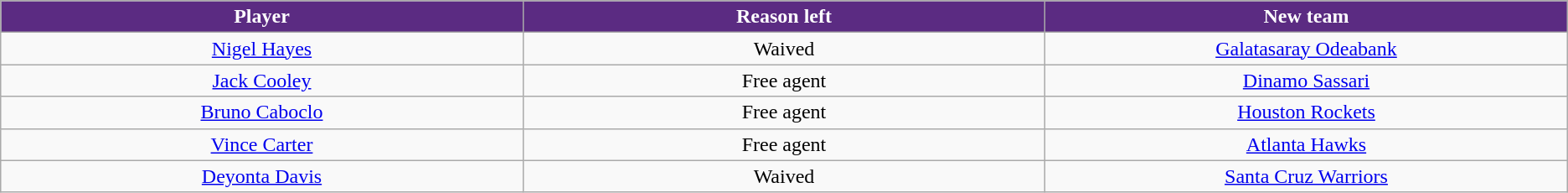<table class="wikitable sortable sortable" style="text-align: center">
<tr>
<th style="background:#5b2b82; color:white" width="10%">Player</th>
<th style="background:#5b2b82; color:white" width="10%">Reason left</th>
<th style="background:#5b2b82; color:white" width="10%">New team</th>
</tr>
<tr>
<td><a href='#'>Nigel Hayes</a></td>
<td>Waived</td>
<td> <a href='#'>Galatasaray Odeabank</a></td>
</tr>
<tr>
<td><a href='#'>Jack Cooley</a></td>
<td>Free agent</td>
<td> <a href='#'>Dinamo Sassari</a></td>
</tr>
<tr>
<td><a href='#'>Bruno Caboclo</a></td>
<td>Free agent</td>
<td><a href='#'>Houston Rockets</a></td>
</tr>
<tr>
<td><a href='#'>Vince Carter</a></td>
<td>Free agent</td>
<td><a href='#'>Atlanta Hawks</a></td>
</tr>
<tr>
<td><a href='#'>Deyonta Davis</a></td>
<td>Waived</td>
<td><a href='#'>Santa Cruz Warriors</a></td>
</tr>
</table>
